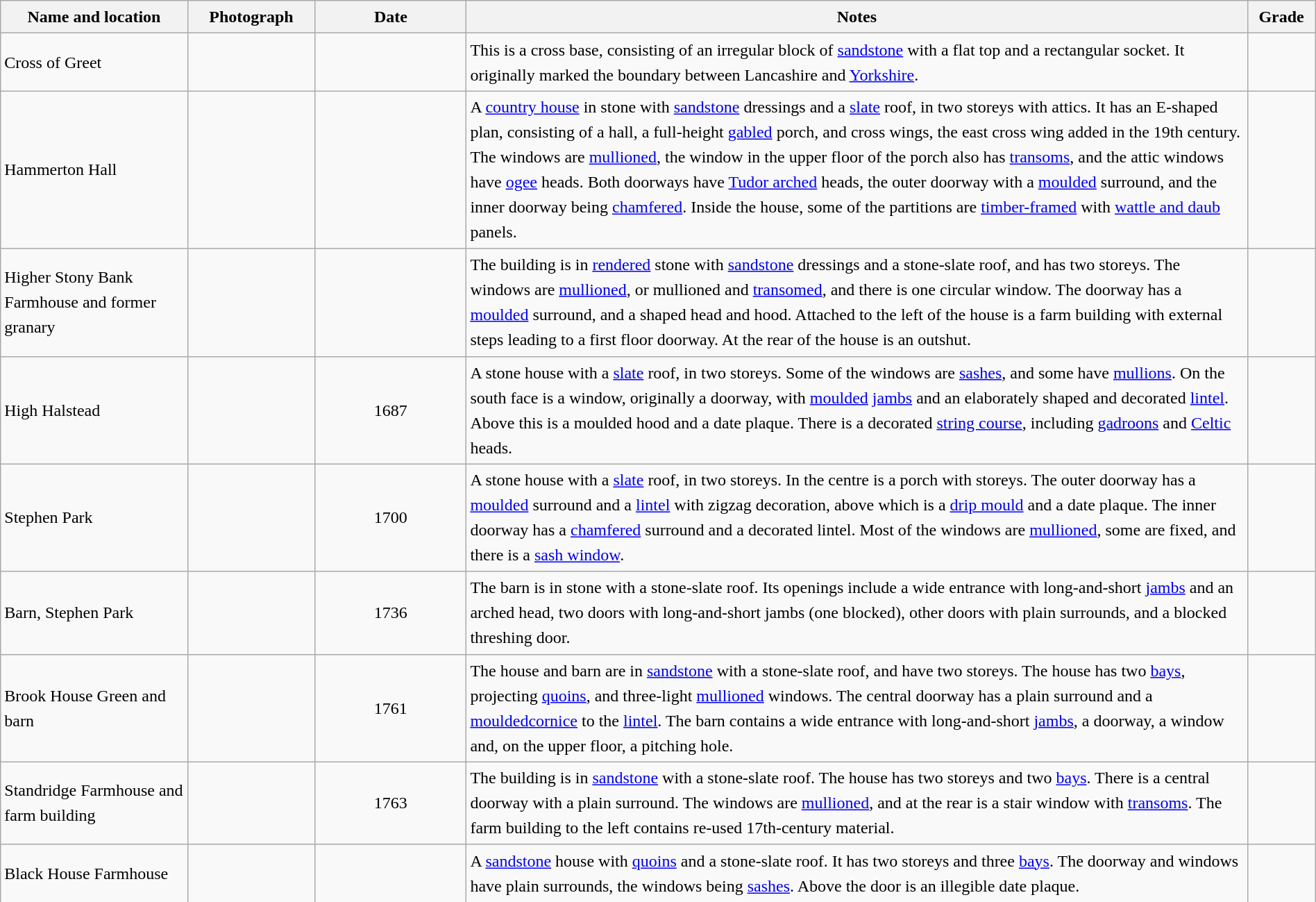<table class="wikitable sortable plainrowheaders" style="width:100%;border:0px;text-align:left;line-height:150%;">
<tr>
<th scope="col"  style="width:150px">Name and location</th>
<th scope="col"  style="width:100px" class="unsortable">Photograph</th>
<th scope="col"  style="width:120px">Date</th>
<th scope="col"  style="width:650px" class="unsortable">Notes</th>
<th scope="col"  style="width:50px">Grade</th>
</tr>
<tr>
<td>Cross of Greet<br><small></small></td>
<td></td>
<td align="center"></td>
<td>This is a cross base, consisting of an irregular block of <a href='#'>sandstone</a> with a flat top and a rectangular socket.  It originally marked the boundary between Lancashire and <a href='#'>Yorkshire</a>.</td>
<td align="center" ></td>
</tr>
<tr>
<td>Hammerton Hall<br><small></small></td>
<td></td>
<td align="center"></td>
<td>A <a href='#'>country house</a> in stone with <a href='#'>sandstone</a> dressings and a <a href='#'>slate</a> roof, in two storeys with attics.  It has an E-shaped plan, consisting of a hall, a full-height <a href='#'>gabled</a> porch, and cross wings, the east cross wing added in the 19th century.  The windows are <a href='#'>mullioned</a>, the window in the upper floor of the porch also has <a href='#'>transoms</a>, and the attic windows have <a href='#'>ogee</a> heads.  Both doorways have <a href='#'>Tudor arched</a> heads, the outer doorway with a <a href='#'>moulded</a> surround, and the inner doorway being <a href='#'>chamfered</a>.  Inside the house, some of the partitions are <a href='#'>timber-framed</a> with <a href='#'>wattle and daub</a> panels.</td>
<td align="center" ></td>
</tr>
<tr>
<td>Higher Stony Bank Farmhouse and former granary<br><small></small></td>
<td></td>
<td align="center"></td>
<td>The building is in <a href='#'>rendered</a> stone with <a href='#'>sandstone</a> dressings and a stone-slate roof, and has two storeys.  The windows are <a href='#'>mullioned</a>, or mullioned and <a href='#'>transomed</a>, and there is one circular window.  The doorway has a <a href='#'>moulded</a> surround, and a shaped head and hood.  Attached to the left of the house is a farm building with external steps leading to a first floor doorway.  At the rear of the house is an outshut.</td>
<td align="center" ></td>
</tr>
<tr>
<td>High Halstead<br><small></small></td>
<td></td>
<td align="center">1687</td>
<td>A stone house with a <a href='#'>slate</a> roof, in two storeys.  Some of the windows are <a href='#'>sashes</a>, and some have <a href='#'>mullions</a>.  On the south face is a window, originally a doorway, with <a href='#'>moulded</a> <a href='#'>jambs</a> and an elaborately shaped and decorated <a href='#'>lintel</a>.  Above this is a moulded hood and a date plaque.  There is a decorated <a href='#'>string course</a>, including <a href='#'>gadroons</a> and <a href='#'>Celtic</a> heads.</td>
<td align="center" ></td>
</tr>
<tr>
<td>Stephen Park<br><small></small></td>
<td></td>
<td align="center">1700</td>
<td>A stone house with a <a href='#'>slate</a> roof, in two storeys.  In the centre is a porch with  storeys.  The outer doorway has a <a href='#'>moulded</a> surround and a <a href='#'>lintel</a> with zigzag decoration, above which is a <a href='#'>drip mould</a> and a date plaque.  The inner doorway has a <a href='#'>chamfered</a> surround and a decorated lintel.  Most of the windows are <a href='#'>mullioned</a>, some are fixed, and there is a <a href='#'>sash window</a>.</td>
<td align="center" ></td>
</tr>
<tr>
<td>Barn, Stephen Park<br><small></small></td>
<td></td>
<td align="center">1736</td>
<td>The barn is in stone with a stone-slate roof.  Its openings include a wide entrance with long-and-short <a href='#'>jambs</a> and an arched head, two doors with long-and-short jambs (one blocked), other doors with plain surrounds, and a blocked threshing door.</td>
<td align="center" ></td>
</tr>
<tr>
<td>Brook House Green and barn<br><small></small></td>
<td></td>
<td align="center">1761</td>
<td>The house and barn are in <a href='#'>sandstone</a> with a stone-slate roof, and have two storeys.  The house has two <a href='#'>bays</a>, projecting <a href='#'>quoins</a>, and three-light <a href='#'>mullioned</a> windows.  The central doorway has a plain surround and a <a href='#'>moulded</a><a href='#'>cornice</a> to the <a href='#'>lintel</a>.  The barn contains a wide entrance with long-and-short <a href='#'>jambs</a>, a doorway, a window and, on the upper floor, a pitching hole.</td>
<td align="center" ></td>
</tr>
<tr>
<td>Standridge Farmhouse and farm building<br><small></small></td>
<td></td>
<td align="center">1763</td>
<td>The building is in <a href='#'>sandstone</a> with a stone-slate roof.  The house has two storeys and two <a href='#'>bays</a>.  There is a central doorway with a plain surround.  The windows are <a href='#'>mullioned</a>, and at the rear is a stair window with <a href='#'>transoms</a>.  The farm building to the left contains re-used 17th-century material.</td>
<td align="center" ></td>
</tr>
<tr>
<td>Black House Farmhouse<br><small></small></td>
<td></td>
<td align="center"></td>
<td>A <a href='#'>sandstone</a> house with <a href='#'>quoins</a> and a stone-slate roof.  It has two storeys and three <a href='#'>bays</a>.  The doorway and windows have plain surrounds, the windows being <a href='#'>sashes</a>.  Above the door is an illegible date plaque.</td>
<td align="center" ></td>
</tr>
<tr>
</tr>
</table>
